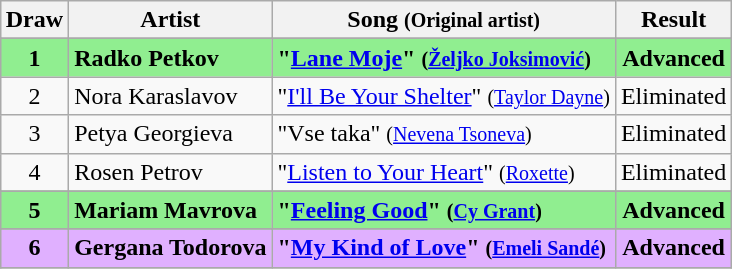<table class="sortable wikitable" style="margin: 1em auto 1em auto; text-align:center;">
<tr>
<th>Draw</th>
<th>Artist</th>
<th>Song <small>(Original artist)</small></th>
<th>Result</th>
</tr>
<tr>
</tr>
<tr style="font-weight:bold; background:#90EE90;">
<td>1</td>
<td align="left">Radko Petkov</td>
<td align="left">"<a href='#'>Lane Moje</a>" <small>(<a href='#'>Željko Joksimović</a>)</small></td>
<td>Advanced</td>
</tr>
<tr>
<td>2</td>
<td align="left">Nora Karaslavov</td>
<td align="left">"<a href='#'>I'll Be Your Shelter</a>" <small>(<a href='#'>Taylor Dayne</a>)</small></td>
<td>Eliminated</td>
</tr>
<tr>
<td>3</td>
<td align="left">Petya Georgieva</td>
<td align="left">"Vse taka" <small>(<a href='#'>Nevena Tsoneva</a>)</small></td>
<td>Eliminated</td>
</tr>
<tr>
<td>4</td>
<td align="left">Rosen Petrov</td>
<td align="left">"<a href='#'>Listen to Your Heart</a>" <small>(<a href='#'>Roxette</a>)</small></td>
<td>Eliminated</td>
</tr>
<tr>
</tr>
<tr style="font-weight:bold; background:#90EE90;">
<td>5</td>
<td align="left">Mariam Mavrova</td>
<td align="left">"<a href='#'>Feeling Good</a>" <small>(<a href='#'>Cy Grant</a>)</small></td>
<td>Advanced</td>
</tr>
<tr>
</tr>
<tr style="font-weight:bold; background:#E0B0FF;">
<td>6</td>
<td align="left">Gergana Todorova</td>
<td align="left">"<a href='#'>My Kind of Love</a>" <small>(<a href='#'>Emeli Sandé</a>)</small></td>
<td>Advanced</td>
</tr>
<tr>
</tr>
</table>
